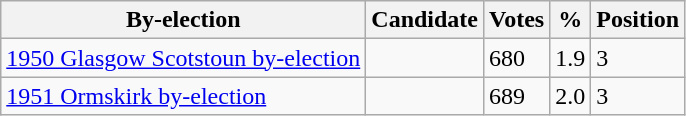<table class="wikitable sortable">
<tr>
<th>By-election</th>
<th>Candidate</th>
<th>Votes</th>
<th>%</th>
<th>Position</th>
</tr>
<tr>
<td><a href='#'>1950 Glasgow Scotstoun by-election</a></td>
<td></td>
<td>680</td>
<td>1.9</td>
<td>3</td>
</tr>
<tr>
<td><a href='#'>1951 Ormskirk by-election</a></td>
<td></td>
<td>689</td>
<td>2.0</td>
<td>3</td>
</tr>
</table>
